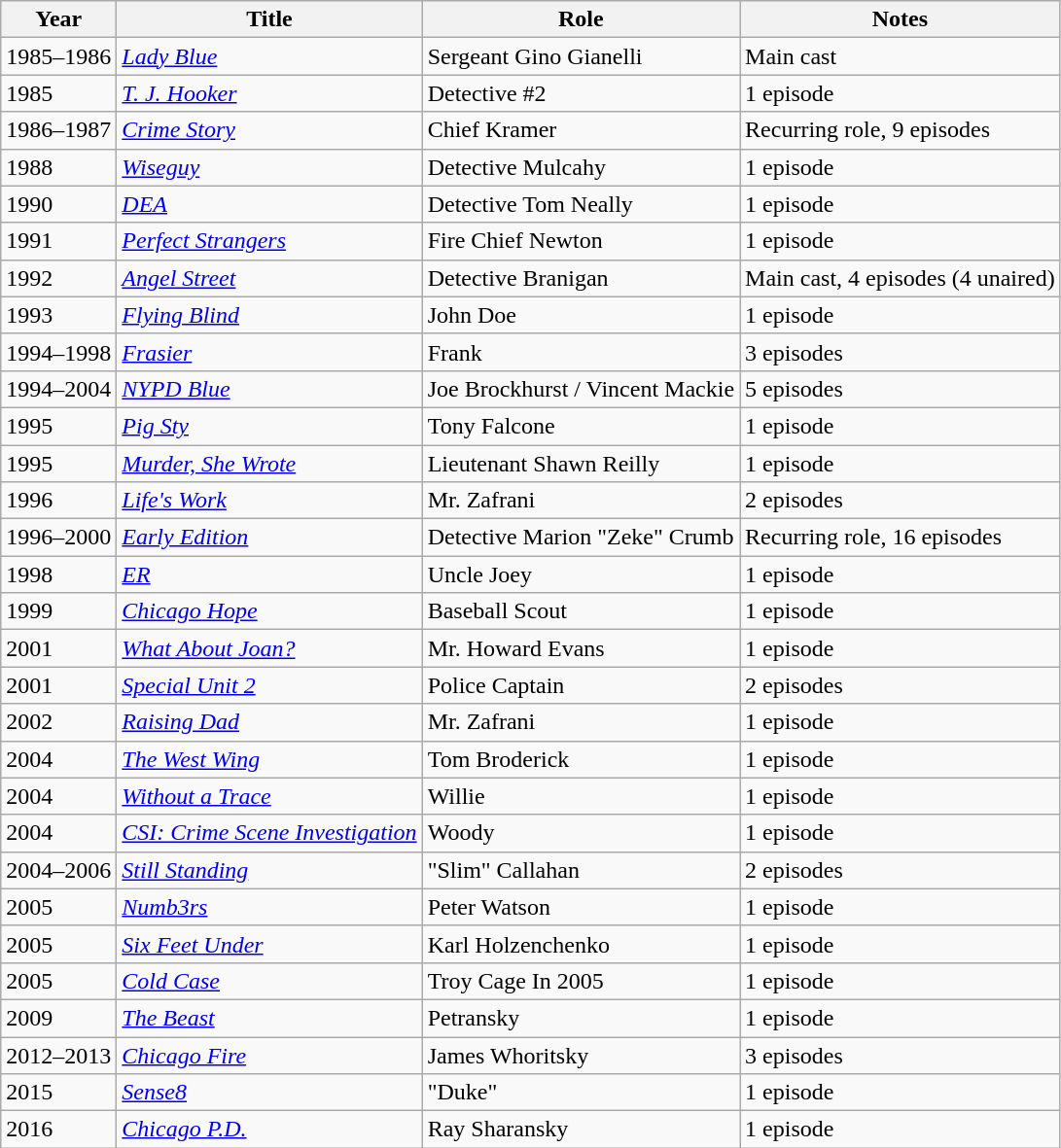<table class="wikitable sortable">
<tr>
<th>Year</th>
<th>Title</th>
<th>Role</th>
<th>Notes</th>
</tr>
<tr>
<td>1985–1986</td>
<td><em><a href='#'>Lady Blue</a></em></td>
<td>Sergeant Gino Gianelli</td>
<td>Main cast</td>
</tr>
<tr>
<td>1985</td>
<td><em><a href='#'>T. J. Hooker</a></em></td>
<td>Detective #2</td>
<td>1 episode</td>
</tr>
<tr>
<td>1986–1987</td>
<td><em><a href='#'>Crime Story</a></em></td>
<td>Chief Kramer</td>
<td>Recurring role, 9 episodes</td>
</tr>
<tr>
<td>1988</td>
<td><em><a href='#'>Wiseguy</a></em></td>
<td>Detective Mulcahy</td>
<td>1 episode</td>
</tr>
<tr>
<td>1990</td>
<td><em><a href='#'>DEA</a></em></td>
<td>Detective Tom Neally</td>
<td>1 episode</td>
</tr>
<tr>
<td>1991</td>
<td><em><a href='#'>Perfect Strangers</a></em></td>
<td>Fire Chief Newton</td>
<td>1 episode</td>
</tr>
<tr>
<td>1992</td>
<td><em><a href='#'>Angel Street</a></em></td>
<td>Detective Branigan</td>
<td>Main cast, 4 episodes (4 unaired)</td>
</tr>
<tr>
<td>1993</td>
<td><em><a href='#'>Flying Blind</a></em></td>
<td>John Doe</td>
<td>1 episode</td>
</tr>
<tr>
<td>1994–1998</td>
<td><em><a href='#'>Frasier</a></em></td>
<td>Frank</td>
<td>3 episodes</td>
</tr>
<tr>
<td>1994–2004</td>
<td><em><a href='#'>NYPD Blue</a></em></td>
<td>Joe Brockhurst / Vincent Mackie</td>
<td>5 episodes</td>
</tr>
<tr>
<td>1995</td>
<td><em><a href='#'>Pig Sty</a></em></td>
<td>Tony Falcone</td>
<td>1 episode</td>
</tr>
<tr>
<td>1995</td>
<td><em><a href='#'>Murder, She Wrote</a></em></td>
<td>Lieutenant Shawn Reilly</td>
<td>1 episode</td>
</tr>
<tr>
<td>1996</td>
<td><em><a href='#'>Life's Work</a></em></td>
<td>Mr. Zafrani</td>
<td>2 episodes</td>
</tr>
<tr>
<td>1996–2000</td>
<td><em><a href='#'>Early Edition</a></em></td>
<td>Detective Marion "Zeke" Crumb</td>
<td>Recurring role, 16 episodes</td>
</tr>
<tr>
<td>1998</td>
<td><em><a href='#'>ER</a></em></td>
<td>Uncle Joey</td>
<td>1 episode</td>
</tr>
<tr>
<td>1999</td>
<td><em><a href='#'>Chicago Hope</a></em></td>
<td>Baseball Scout</td>
<td>1 episode</td>
</tr>
<tr>
<td>2001</td>
<td><em><a href='#'>What About Joan?</a></em></td>
<td>Mr. Howard Evans</td>
<td>1 episode</td>
</tr>
<tr>
<td>2001</td>
<td><em><a href='#'>Special Unit 2</a></em></td>
<td>Police Captain</td>
<td>2 episodes</td>
</tr>
<tr>
<td>2002</td>
<td><em><a href='#'>Raising Dad</a></em></td>
<td>Mr. Zafrani</td>
<td>1 episode</td>
</tr>
<tr>
<td>2004</td>
<td><em><a href='#'>The West Wing</a></em></td>
<td>Tom Broderick</td>
<td>1 episode</td>
</tr>
<tr>
<td>2004</td>
<td><em><a href='#'>Without a Trace</a></em></td>
<td>Willie</td>
<td>1 episode</td>
</tr>
<tr>
<td>2004</td>
<td><em><a href='#'>CSI: Crime Scene Investigation</a></em></td>
<td>Woody</td>
<td>1 episode</td>
</tr>
<tr>
<td>2004–2006</td>
<td><em><a href='#'>Still Standing</a></em></td>
<td>"Slim" Callahan</td>
<td>2 episodes</td>
</tr>
<tr>
<td>2005</td>
<td><em><a href='#'>Numb3rs</a></em></td>
<td>Peter Watson</td>
<td>1 episode</td>
</tr>
<tr>
<td>2005</td>
<td><em><a href='#'>Six Feet Under</a></em></td>
<td>Karl Holzenchenko</td>
<td>1 episode</td>
</tr>
<tr>
<td>2005</td>
<td><em><a href='#'>Cold Case</a></em></td>
<td>Troy Cage In 2005</td>
<td>1 episode</td>
</tr>
<tr>
<td>2009</td>
<td><em><a href='#'>The Beast</a></em></td>
<td>Petransky</td>
<td>1 episode</td>
</tr>
<tr>
<td>2012–2013</td>
<td><em><a href='#'>Chicago Fire</a></em></td>
<td>James Whoritsky</td>
<td>3 episodes</td>
</tr>
<tr>
<td>2015</td>
<td><em><a href='#'>Sense8</a></em></td>
<td>"Duke"</td>
<td>1 episode</td>
</tr>
<tr>
<td>2016</td>
<td><em><a href='#'>Chicago P.D.</a></em></td>
<td>Ray Sharansky</td>
<td>1 episode</td>
</tr>
</table>
